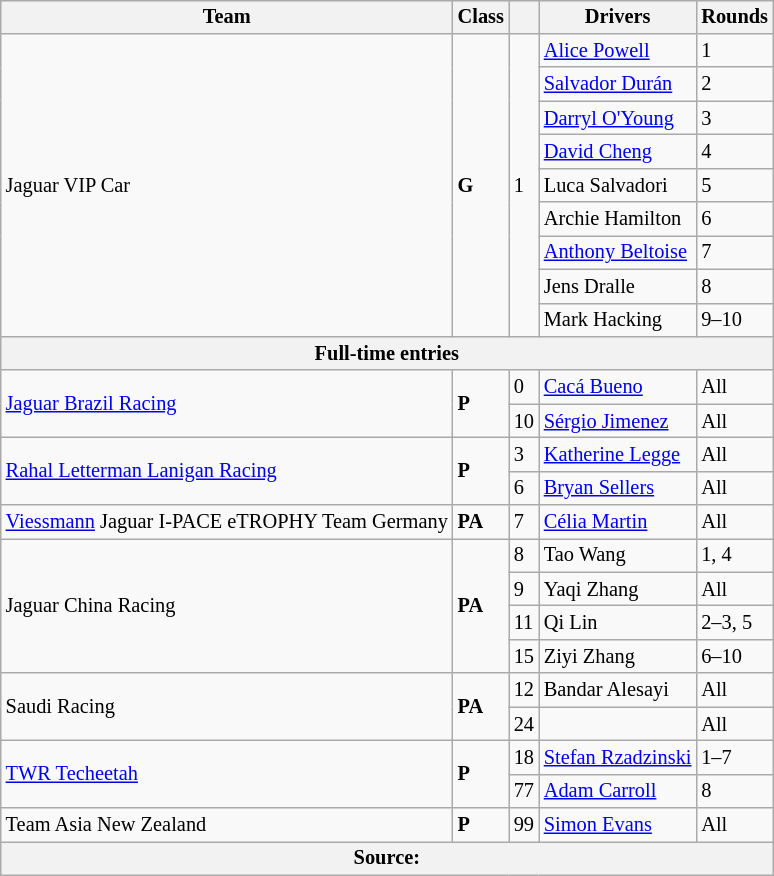<table class="wikitable" style="font-size:85%; display: inline-table;">
<tr>
<th>Team</th>
<th>Class</th>
<th></th>
<th>Drivers</th>
<th>Rounds</th>
</tr>
<tr>
<td rowspan=9> Jaguar VIP Car</td>
<td rowspan=9><div><strong><span>G</span></strong></div></td>
<td rowspan=9>1</td>
<td> <a href='#'>Alice Powell</a></td>
<td>1</td>
</tr>
<tr>
<td> <a href='#'>Salvador Durán</a></td>
<td>2</td>
</tr>
<tr>
<td> <a href='#'>Darryl O'Young</a></td>
<td>3</td>
</tr>
<tr>
<td> <a href='#'>David Cheng</a></td>
<td>4</td>
</tr>
<tr>
<td> Luca Salvadori</td>
<td>5</td>
</tr>
<tr>
<td> Archie Hamilton</td>
<td>6</td>
</tr>
<tr>
<td> <a href='#'>Anthony Beltoise</a></td>
<td>7</td>
</tr>
<tr>
<td> Jens Dralle</td>
<td>8</td>
</tr>
<tr>
<td> Mark Hacking</td>
<td>9–10</td>
</tr>
<tr>
<th colspan=5>Full-time entries</th>
</tr>
<tr>
<td rowspan=2> <a href='#'>Jaguar Brazil Racing</a></td>
<td rowspan=2><div><strong><span>P</span></strong></div></td>
<td>0</td>
<td> <a href='#'>Cacá Bueno</a></td>
<td>All</td>
</tr>
<tr>
<td>10</td>
<td> <a href='#'>Sérgio Jimenez</a></td>
<td>All</td>
</tr>
<tr>
<td rowspan=2> <a href='#'>Rahal Letterman Lanigan Racing</a></td>
<td rowspan=2><div><strong><span>P</span></strong></div></td>
<td>3</td>
<td> <a href='#'>Katherine Legge</a></td>
<td>All</td>
</tr>
<tr>
<td>6</td>
<td> <a href='#'>Bryan Sellers</a></td>
<td>All</td>
</tr>
<tr>
<td> <a href='#'>Viessmann</a> Jaguar I-PACE eTROPHY Team Germany</td>
<td><div><strong><span>PA</span></strong></div></td>
<td>7</td>
<td> <a href='#'>Célia Martin</a></td>
<td>All</td>
</tr>
<tr>
<td rowspan="4"> Jaguar China Racing</td>
<td rowspan=4><div><strong><span>PA</span></strong></div></td>
<td>8</td>
<td> Tao Wang</td>
<td>1, 4</td>
</tr>
<tr>
<td>9</td>
<td> Yaqi Zhang</td>
<td>All</td>
</tr>
<tr>
<td>11</td>
<td> Qi Lin</td>
<td>2–3, 5</td>
</tr>
<tr>
<td>15</td>
<td> Ziyi Zhang</td>
<td>6–10</td>
</tr>
<tr>
<td rowspan=2> Saudi Racing</td>
<td rowspan=2><div><strong><span>PA</span></strong></div></td>
<td>12</td>
<td> Bandar Alesayi</td>
<td>All</td>
</tr>
<tr>
<td>24</td>
<td></td>
<td>All</td>
</tr>
<tr>
<td rowspan=2> <a href='#'>TWR Techeetah</a></td>
<td rowspan=2><div><strong><span>P</span></strong></div></td>
<td>18</td>
<td> <a href='#'>Stefan Rzadzinski</a></td>
<td>1–7</td>
</tr>
<tr>
<td>77</td>
<td> <a href='#'>Adam Carroll</a></td>
<td>8</td>
</tr>
<tr>
<td>   Team Asia New Zealand</td>
<td><div><strong><span>P</span></strong></div></td>
<td>99</td>
<td> <a href='#'>Simon Evans</a></td>
<td>All</td>
</tr>
<tr>
<th colspan=5 scope="row">Source:</th>
</tr>
</table>
